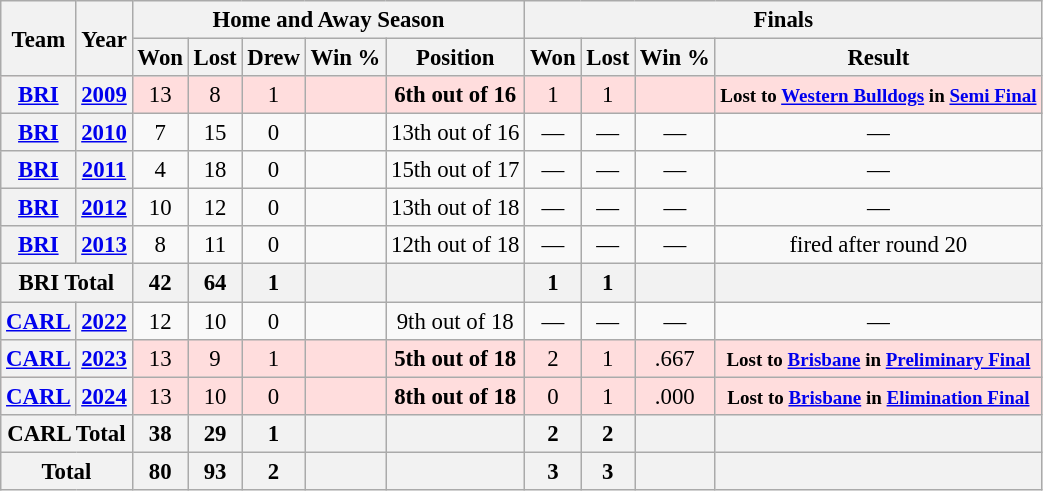<table class="wikitable" style="font-size: 95%; text-align:center;">
<tr>
<th rowspan="2">Team</th>
<th rowspan="2">Year</th>
<th colspan="5">Home and Away Season</th>
<th colspan="4">Finals</th>
</tr>
<tr>
<th>Won</th>
<th>Lost</th>
<th>Drew</th>
<th>Win %</th>
<th>Position</th>
<th>Won</th>
<th>Lost</th>
<th>Win %</th>
<th>Result</th>
</tr>
<tr ! style="background:#fdd;">
<th><a href='#'>BRI</a></th>
<th><a href='#'>2009</a></th>
<td>13</td>
<td>8</td>
<td>1</td>
<td></td>
<td><strong>6th out of 16</strong></td>
<td>1</td>
<td>1</td>
<td></td>
<td><small><strong>Lost to <a href='#'>Western Bulldogs</a> in <a href='#'>Semi Final</a></strong></small></td>
</tr>
<tr>
<th><a href='#'>BRI</a></th>
<th><a href='#'>2010</a></th>
<td>7</td>
<td>15</td>
<td>0</td>
<td></td>
<td>13th out of 16</td>
<td>—</td>
<td>—</td>
<td>—</td>
<td>—</td>
</tr>
<tr>
<th><a href='#'>BRI</a></th>
<th><a href='#'>2011</a></th>
<td>4</td>
<td>18</td>
<td>0</td>
<td></td>
<td>15th out of 17</td>
<td>—</td>
<td>—</td>
<td>—</td>
<td>—</td>
</tr>
<tr>
<th><a href='#'>BRI</a></th>
<th><a href='#'>2012</a></th>
<td>10</td>
<td>12</td>
<td>0</td>
<td></td>
<td>13th out of 18</td>
<td>—</td>
<td>—</td>
<td>—</td>
<td>—</td>
</tr>
<tr>
<th><a href='#'>BRI</a></th>
<th><a href='#'>2013</a></th>
<td>8</td>
<td>11</td>
<td>0</td>
<td></td>
<td>12th out of 18</td>
<td>—</td>
<td>—</td>
<td>—</td>
<td>fired after round 20</td>
</tr>
<tr>
<th colspan="2">BRI Total</th>
<th>42</th>
<th>64</th>
<th>1</th>
<th></th>
<th></th>
<th>1</th>
<th>1</th>
<th></th>
<th></th>
</tr>
<tr>
<th><a href='#'>CARL</a></th>
<th><a href='#'>2022</a></th>
<td>12</td>
<td>10</td>
<td>0</td>
<td></td>
<td>9th out of 18</td>
<td>—</td>
<td>—</td>
<td>—</td>
<td>—</td>
</tr>
<tr ! style="background:#fdd;">
<th><a href='#'>CARL</a></th>
<th><a href='#'>2023</a></th>
<td>13</td>
<td>9</td>
<td>1</td>
<td></td>
<td><strong>5th out of 18</strong></td>
<td>2</td>
<td>1</td>
<td>.667</td>
<td><small><strong>Lost to <a href='#'>Brisbane</a> in <a href='#'>Preliminary Final</a></strong></small></td>
</tr>
<tr ! style="background:#fdd;">
<th><a href='#'>CARL</a></th>
<th><a href='#'>2024</a></th>
<td>13</td>
<td>10</td>
<td>0</td>
<td></td>
<td><strong>8th out of 18</strong></td>
<td>0</td>
<td>1</td>
<td>.000</td>
<td><small><strong>Lost to <a href='#'>Brisbane</a> in <a href='#'>Elimination Final</a></strong></small></td>
</tr>
<tr>
<th colspan="2">CARL Total</th>
<th>38</th>
<th>29</th>
<th>1</th>
<th></th>
<th></th>
<th>2</th>
<th>2</th>
<th></th>
<th></th>
</tr>
<tr>
<th colspan="2">Total</th>
<th>80</th>
<th>93</th>
<th>2</th>
<th></th>
<th></th>
<th>3</th>
<th>3</th>
<th></th>
<th></th>
</tr>
</table>
